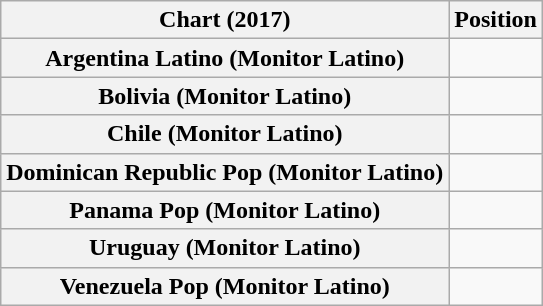<table class="wikitable sortable plainrowheaders" style="text-align:center;">
<tr>
<th scope="col">Chart (2017)</th>
<th scope="col">Position</th>
</tr>
<tr>
<th scope="row">Argentina Latino (Monitor Latino)</th>
<td></td>
</tr>
<tr>
<th scope="row">Bolivia (Monitor Latino)</th>
<td></td>
</tr>
<tr>
<th scope="row">Chile (Monitor Latino)</th>
<td></td>
</tr>
<tr>
<th scope="row">Dominican Republic Pop (Monitor Latino)</th>
<td></td>
</tr>
<tr>
<th scope="row">Panama Pop (Monitor Latino)</th>
<td></td>
</tr>
<tr>
<th scope="row">Uruguay (Monitor Latino)</th>
<td></td>
</tr>
<tr>
<th scope="row">Venezuela Pop (Monitor Latino)</th>
<td></td>
</tr>
</table>
